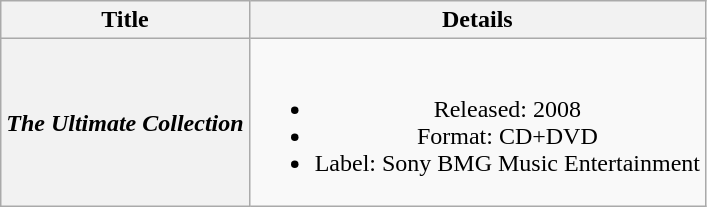<table class="wikitable plainrowheaders" style="text-align:center;" border="1">
<tr>
<th>Title</th>
<th>Details</th>
</tr>
<tr>
<th scope="row"><em>The Ultimate Collection</em></th>
<td><br><ul><li>Released: 2008</li><li>Format: CD+DVD</li><li>Label: Sony BMG Music Entertainment</li></ul></td>
</tr>
</table>
